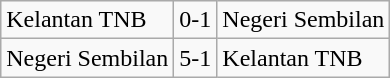<table class="wikitable">
<tr>
<td>Kelantan TNB</td>
<td>0-1</td>
<td>Negeri Sembilan</td>
</tr>
<tr>
<td>Negeri Sembilan</td>
<td>5-1</td>
<td>Kelantan TNB</td>
</tr>
</table>
